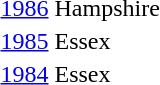<table>
<tr>
<td><a href='#'>1986</a></td>
<td>Hampshire</td>
</tr>
<tr>
<td><a href='#'>1985</a></td>
<td>Essex</td>
</tr>
<tr>
<td><a href='#'>1984</a></td>
<td>Essex</td>
</tr>
</table>
